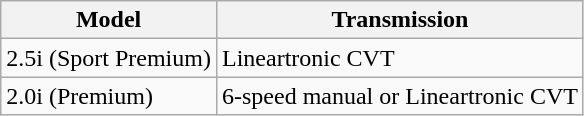<table class="wikitable">
<tr>
<th>Model</th>
<th>Transmission</th>
</tr>
<tr>
<td>2.5i (Sport Premium)</td>
<td>Lineartronic CVT</td>
</tr>
<tr>
<td>2.0i (Premium)</td>
<td>6-speed manual or Lineartronic CVT</td>
</tr>
</table>
